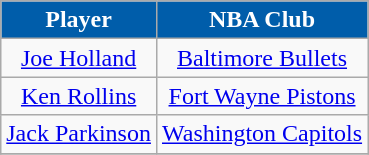<table class="wikitable" style="text-align:center;">
<tr>
<th style="background:#005DAA; color:#fff;">Player</th>
<th style="background:#005DAA; color:#fff;">NBA Club</th>
</tr>
<tr>
<td><a href='#'>Joe Holland</a></td>
<td><a href='#'>Baltimore Bullets</a></td>
</tr>
<tr>
<td><a href='#'>Ken Rollins</a></td>
<td><a href='#'>Fort Wayne Pistons</a></td>
</tr>
<tr>
<td><a href='#'>Jack Parkinson</a></td>
<td><a href='#'>Washington Capitols</a></td>
</tr>
<tr>
</tr>
</table>
